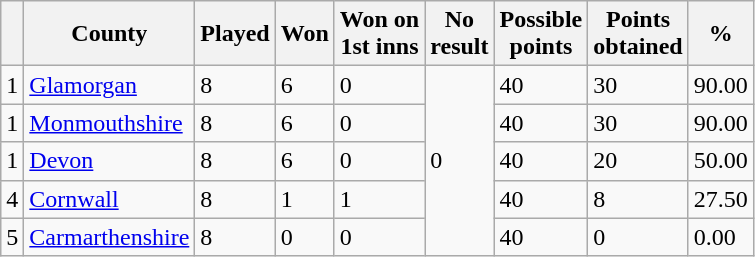<table class="wikitable sortable">
<tr>
<th></th>
<th>County</th>
<th>Played</th>
<th>Won</th>
<th>Won on<br>1st inns</th>
<th>No<br>result</th>
<th>Possible<br>points</th>
<th>Points<br>obtained</th>
<th>%</th>
</tr>
<tr>
<td>1</td>
<td><a href='#'>Glamorgan</a></td>
<td>8</td>
<td>6</td>
<td>0</td>
<td rowspan="5">0</td>
<td>40</td>
<td>30</td>
<td>90.00</td>
</tr>
<tr>
<td>1</td>
<td><a href='#'>Monmouthshire</a></td>
<td>8</td>
<td>6</td>
<td>0</td>
<td>40</td>
<td>30</td>
<td>90.00</td>
</tr>
<tr>
<td>1</td>
<td><a href='#'>Devon</a></td>
<td>8</td>
<td>6</td>
<td>0</td>
<td>40</td>
<td>20</td>
<td>50.00</td>
</tr>
<tr>
<td>4</td>
<td><a href='#'>Cornwall</a></td>
<td>8</td>
<td>1</td>
<td>1</td>
<td>40</td>
<td>8</td>
<td>27.50</td>
</tr>
<tr>
<td>5</td>
<td><a href='#'>Carmarthenshire</a></td>
<td>8</td>
<td>0</td>
<td>0</td>
<td>40</td>
<td>0</td>
<td>0.00</td>
</tr>
</table>
